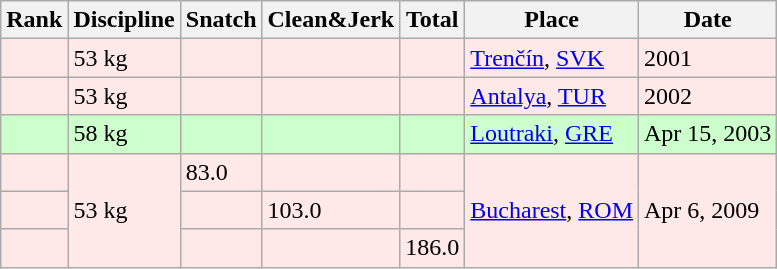<table class="wikitable">
<tr>
<th>Rank</th>
<th>Discipline</th>
<th>Snatch</th>
<th>Clean&Jerk</th>
<th>Total</th>
<th>Place</th>
<th>Date</th>
</tr>
<tr bgcolor=#FFE8E8>
<td></td>
<td>53 kg</td>
<td></td>
<td></td>
<td></td>
<td><a href='#'>Trenčín</a>, <a href='#'>SVK</a></td>
<td>2001</td>
</tr>
<tr bgcolor=#FFE8E8>
<td></td>
<td>53 kg</td>
<td></td>
<td></td>
<td></td>
<td><a href='#'>Antalya</a>, <a href='#'>TUR</a></td>
<td>2002</td>
</tr>
<tr bgcolor=#CCFFCC>
<td></td>
<td>58 kg</td>
<td></td>
<td></td>
<td></td>
<td><a href='#'>Loutraki</a>, <a href='#'>GRE</a></td>
<td>Apr 15, 2003</td>
</tr>
<tr bgcolor=#FFE8E8>
<td></td>
<td rowspan=3>53 kg</td>
<td>83.0</td>
<td></td>
<td></td>
<td rowspan=3><a href='#'>Bucharest</a>, <a href='#'>ROM</a></td>
<td rowspan=3>Apr 6, 2009</td>
</tr>
<tr bgcolor=#FFE8E8>
<td></td>
<td></td>
<td>103.0</td>
<td></td>
</tr>
<tr bgcolor=#FFE8E8>
<td></td>
<td></td>
<td></td>
<td>186.0</td>
</tr>
</table>
